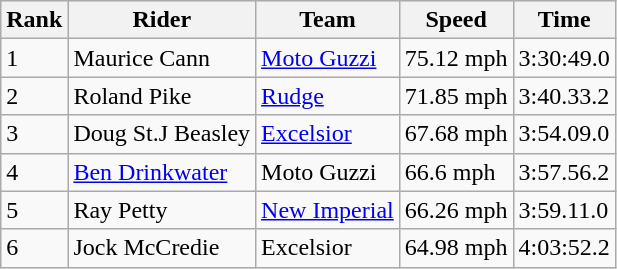<table class="wikitable">
<tr style="background:#efefef;">
<th>Rank</th>
<th>Rider</th>
<th>Team</th>
<th>Speed</th>
<th>Time</th>
</tr>
<tr>
<td>1</td>
<td> Maurice Cann</td>
<td><a href='#'>Moto Guzzi</a></td>
<td>75.12 mph</td>
<td>3:30:49.0</td>
</tr>
<tr>
<td>2</td>
<td> Roland Pike</td>
<td><a href='#'>Rudge</a></td>
<td>71.85 mph</td>
<td>3:40.33.2</td>
</tr>
<tr>
<td>3</td>
<td> Doug St.J Beasley</td>
<td><a href='#'>Excelsior</a></td>
<td>67.68 mph</td>
<td>3:54.09.0</td>
</tr>
<tr>
<td>4</td>
<td> <a href='#'>Ben Drinkwater</a></td>
<td>Moto Guzzi</td>
<td>66.6 mph</td>
<td>3:57.56.2</td>
</tr>
<tr>
<td>5</td>
<td> Ray Petty</td>
<td><a href='#'>New Imperial</a></td>
<td>66.26 mph</td>
<td>3:59.11.0</td>
</tr>
<tr>
<td>6</td>
<td> Jock McCredie</td>
<td>Excelsior</td>
<td>64.98 mph</td>
<td>4:03:52.2</td>
</tr>
</table>
